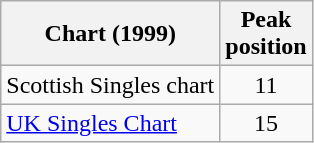<table class="wikitable">
<tr>
<th align="left">Chart (1999)</th>
<th align="center">Peak<br>position</th>
</tr>
<tr>
<td align="left">Scottish Singles chart</td>
<td align="center">11 </td>
</tr>
<tr>
<td align="left"><a href='#'>UK Singles Chart</a></td>
<td align="center">15 </td>
</tr>
</table>
